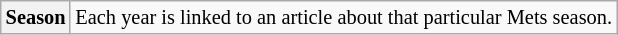<table class="wikitable plainrowheaders" style="font-size:85%">
<tr>
<th scope="row" style="text-align:center"><strong>Season</strong></th>
<td>Each year is linked to an article about that particular Mets season.<br></td>
</tr>
</table>
